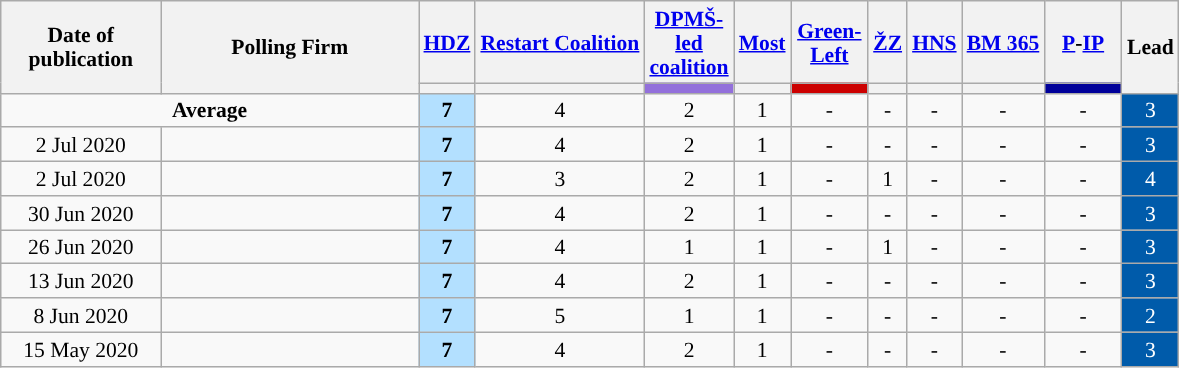<table class="wikitable sortable" style="text-align:center; font-size:90%; line-height:16px;">
<tr style="height:42px;">
<th style="width:100px;" rowspan="2">Date of publication</th>
<th style="width:165px;" rowspan="2">Polling Firm</th>
<th class="unsortable"><a href='#'>HDZ</a></th>
<th class="unsortable"><a href='#'>Restart Coalition</a></th>
<th class="unsortable"><a href='#'>DPMŠ-led coalition</a></th>
<th class="unsortable"><a href='#'>Most</a></th>
<th class="unsortable"><a href='#'>Green-Left</a></th>
<th class="unsortable"><a href='#'>ŽZ</a></th>
<th class="unsortable"><a href='#'>HNS</a></th>
<th class="unsortable"><a href='#'>BM 365</a></th>
<th class="unsortable"><a href='#'>P</a>-<a href='#'>IP</a></th>
<th class="unsortable" style="width:20px;" rowspan="2">Lead</th>
</tr>
<tr>
<th class="unsortable" style="color:inherit;background:"></th>
<th class="unsortable" style="color:inherit;background:"></th>
<th class="unsortable" style="color:inherit;background:#9370db; width:45px;"></th>
<th class="unsortable" style="color:inherit;background:"></th>
<th class="unsortable" style="background:#cc0000" width="45px"></th>
<th class="unsortable" style="color:inherit;background:"></th>
<th class="unsortable" style="color:inherit;background:"></th>
<th class="unsortable" style="color:inherit;background:"></th>
<th class="unsortable" style="color:inherit;background:#00009a; width:45px;"></th>
</tr>
<tr>
<td colspan="2"><strong>Average</strong></td>
<td style="background:#B3E0FF"><strong>7</strong></td>
<td>4</td>
<td>2</td>
<td>1</td>
<td>-</td>
<td>-</td>
<td>-</td>
<td>-</td>
<td>-</td>
<td style="background:#005BAA; color:white;">3</td>
</tr>
<tr>
<td>2 Jul 2020</td>
<td></td>
<td style="background:#B3E0FF"><strong>7</strong></td>
<td>4</td>
<td>2</td>
<td>1</td>
<td>-</td>
<td>-</td>
<td>-</td>
<td>-</td>
<td>-</td>
<td style="background:#005BAA; color:white;">3</td>
</tr>
<tr>
<td>2 Jul 2020</td>
<td></td>
<td style="background:#B3E0FF"><strong>7</strong></td>
<td>3</td>
<td>2</td>
<td>1</td>
<td>-</td>
<td>1</td>
<td>-</td>
<td>-</td>
<td>-</td>
<td style="background:#005BAA; color:white;">4</td>
</tr>
<tr>
<td>30 Jun 2020</td>
<td></td>
<td style="background:#B3E0FF"><strong>7</strong></td>
<td>4</td>
<td>2</td>
<td>1</td>
<td>-</td>
<td>-</td>
<td>-</td>
<td>-</td>
<td>-</td>
<td style="background:#005BAA; color:white;">3</td>
</tr>
<tr>
<td>26 Jun 2020</td>
<td></td>
<td style="background:#B3E0FF"><strong>7</strong></td>
<td>4</td>
<td>1</td>
<td>1</td>
<td>-</td>
<td>1</td>
<td>-</td>
<td>-</td>
<td>-</td>
<td style="background:#005BAA; color:white;">3</td>
</tr>
<tr>
<td>13 Jun 2020</td>
<td></td>
<td style="background:#B3E0FF"><strong>7</strong></td>
<td>4</td>
<td>2</td>
<td>1</td>
<td>-</td>
<td>-</td>
<td>-</td>
<td>-</td>
<td>-</td>
<td style="background:#005BAA; color:white;">3</td>
</tr>
<tr>
<td>8 Jun 2020</td>
<td></td>
<td style="background:#B3E0FF"><strong>7</strong></td>
<td>5</td>
<td>1</td>
<td>1</td>
<td>-</td>
<td>-</td>
<td>-</td>
<td>-</td>
<td>-</td>
<td style="background:#005BAA; color:white;">2</td>
</tr>
<tr>
<td>15 May 2020</td>
<td></td>
<td style="background:#B3E0FF"><strong>7</strong></td>
<td>4</td>
<td>2</td>
<td>1</td>
<td>-</td>
<td>-</td>
<td>-</td>
<td>-</td>
<td>-</td>
<td style="background:#005BAA; color:white;">3</td>
</tr>
</table>
